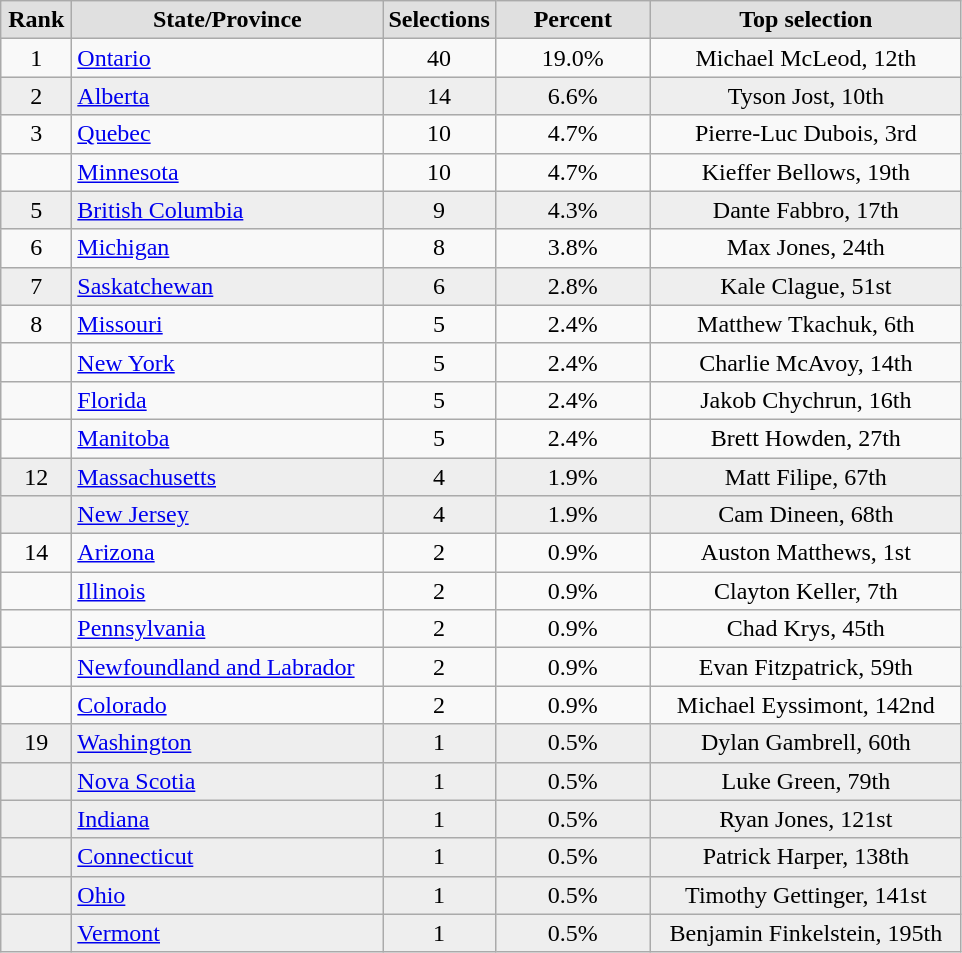<table class="wikitable" style="text-align: center">
<tr>
<th style="background:#e0e0e0; width:2.5em;">Rank</th>
<th style="background:#e0e0e0; width:12.5em;">State/Province</th>
<th style="background:#e0e0e0; width:4em;">Selections</th>
<th style="background:#e0e0e0; width:6em;">Percent</th>
<th style="background:#e0e0e0; width:12.5em;">Top selection</th>
</tr>
<tr>
<td>1</td>
<td style="text-align:left;"> <a href='#'>Ontario</a></td>
<td>40</td>
<td>19.0%</td>
<td>Michael McLeod, 12th<br></td>
</tr>
<tr bgcolor="#eeeeee">
<td>2</td>
<td style="text-align:left;"> <a href='#'>Alberta</a></td>
<td>14</td>
<td>6.6%</td>
<td>Tyson Jost, 10th<br></td>
</tr>
<tr>
<td>3</td>
<td style="text-align:left;"> <a href='#'>Quebec</a></td>
<td>10</td>
<td>4.7%</td>
<td>Pierre-Luc Dubois, 3rd<br></td>
</tr>
<tr>
<td></td>
<td style="text-align:left;"> <a href='#'>Minnesota</a></td>
<td>10</td>
<td>4.7%</td>
<td>Kieffer Bellows, 19th<br></td>
</tr>
<tr bgcolor="#eeeeee">
<td>5</td>
<td style="text-align:left;"> <a href='#'>British Columbia</a></td>
<td>9</td>
<td>4.3%</td>
<td>Dante Fabbro, 17th<br></td>
</tr>
<tr>
<td>6</td>
<td style="text-align:left;"> <a href='#'>Michigan</a></td>
<td>8</td>
<td>3.8%</td>
<td>Max Jones, 24th<br></td>
</tr>
<tr bgcolor="#eeeeee">
<td>7</td>
<td style="text-align:left;"> <a href='#'>Saskatchewan</a></td>
<td>6</td>
<td>2.8%</td>
<td>Kale Clague, 51st<br></td>
</tr>
<tr>
<td>8</td>
<td style="text-align:left;"> <a href='#'>Missouri</a></td>
<td>5</td>
<td>2.4%</td>
<td>Matthew Tkachuk, 6th<br></td>
</tr>
<tr>
<td></td>
<td style="text-align:left;"> <a href='#'>New York</a></td>
<td>5</td>
<td>2.4%</td>
<td>Charlie McAvoy, 14th<br></td>
</tr>
<tr>
<td></td>
<td style="text-align:left;"> <a href='#'>Florida</a></td>
<td>5</td>
<td>2.4%</td>
<td>Jakob Chychrun, 16th<br></td>
</tr>
<tr>
<td></td>
<td style="text-align:left;"> <a href='#'>Manitoba</a></td>
<td>5</td>
<td>2.4%</td>
<td>Brett Howden, 27th<br></td>
</tr>
<tr bgcolor="#eeeeee">
<td>12</td>
<td style="text-align:left;"> <a href='#'>Massachusetts</a></td>
<td>4</td>
<td>1.9%</td>
<td>Matt Filipe, 67th<br></td>
</tr>
<tr bgcolor="#eeeeee">
<td></td>
<td style="text-align:left;"> <a href='#'>New Jersey</a></td>
<td>4</td>
<td>1.9%</td>
<td>Cam Dineen, 68th<br></td>
</tr>
<tr>
<td>14</td>
<td style="text-align:left;"> <a href='#'>Arizona</a></td>
<td>2</td>
<td>0.9%</td>
<td>Auston Matthews, 1st<br></td>
</tr>
<tr>
<td></td>
<td style="text-align:left;"> <a href='#'>Illinois</a></td>
<td>2</td>
<td>0.9%</td>
<td>Clayton Keller, 7th<br></td>
</tr>
<tr>
<td></td>
<td style="text-align:left;"> <a href='#'>Pennsylvania</a></td>
<td>2</td>
<td>0.9%</td>
<td>Chad Krys, 45th<br></td>
</tr>
<tr>
<td></td>
<td style="text-align:left;"> <a href='#'>Newfoundland and Labrador</a></td>
<td>2</td>
<td>0.9%</td>
<td>Evan Fitzpatrick, 59th<br></td>
</tr>
<tr>
<td></td>
<td style="text-align:left;"> <a href='#'>Colorado</a></td>
<td>2</td>
<td>0.9%</td>
<td>Michael Eyssimont, 142nd<br></td>
</tr>
<tr bgcolor="#eeeeee">
<td>19</td>
<td style="text-align:left;"> <a href='#'>Washington</a></td>
<td>1</td>
<td>0.5%</td>
<td>Dylan Gambrell, 60th</td>
</tr>
<tr bgcolor="#eeeeee">
<td></td>
<td style="text-align:left;"> <a href='#'>Nova Scotia</a></td>
<td>1</td>
<td>0.5%</td>
<td>Luke Green, 79th</td>
</tr>
<tr bgcolor="#eeeeee">
<td></td>
<td style="text-align:left;"> <a href='#'>Indiana</a></td>
<td>1</td>
<td>0.5%</td>
<td>Ryan Jones, 121st</td>
</tr>
<tr bgcolor="#eeeeee">
<td></td>
<td style="text-align:left;"> <a href='#'>Connecticut</a></td>
<td>1</td>
<td>0.5%</td>
<td>Patrick Harper, 138th</td>
</tr>
<tr bgcolor="#eeeeee">
<td></td>
<td style="text-align:left;"> <a href='#'>Ohio</a></td>
<td>1</td>
<td>0.5%</td>
<td>Timothy Gettinger, 141st</td>
</tr>
<tr bgcolor="#eeeeee">
<td></td>
<td style="text-align:left;"> <a href='#'>Vermont</a></td>
<td>1</td>
<td>0.5%</td>
<td>Benjamin Finkelstein, 195th</td>
</tr>
</table>
